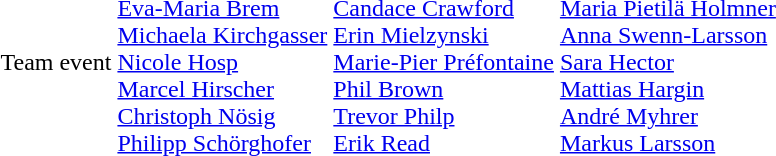<table>
<tr>
<td>Team event<br></td>
<td colspan=2><br><a href='#'>Eva-Maria Brem</a><br><a href='#'>Michaela Kirchgasser</a><br><a href='#'>Nicole Hosp</a><br><a href='#'>Marcel Hirscher</a><br><a href='#'>Christoph Nösig</a><br><a href='#'>Philipp Schörghofer</a></td>
<td colspan=2><br><a href='#'>Candace Crawford</a><br><a href='#'>Erin Mielzynski</a><br><a href='#'>Marie-Pier Préfontaine</a><br><a href='#'>Phil Brown</a><br><a href='#'>Trevor Philp</a><br><a href='#'>Erik Read</a></td>
<td colspan=2><br><a href='#'>Maria Pietilä Holmner</a><br><a href='#'>Anna Swenn-Larsson</a><br><a href='#'>Sara Hector</a><br><a href='#'>Mattias Hargin</a><br><a href='#'>André Myhrer</a><br><a href='#'>Markus Larsson</a></td>
</tr>
</table>
